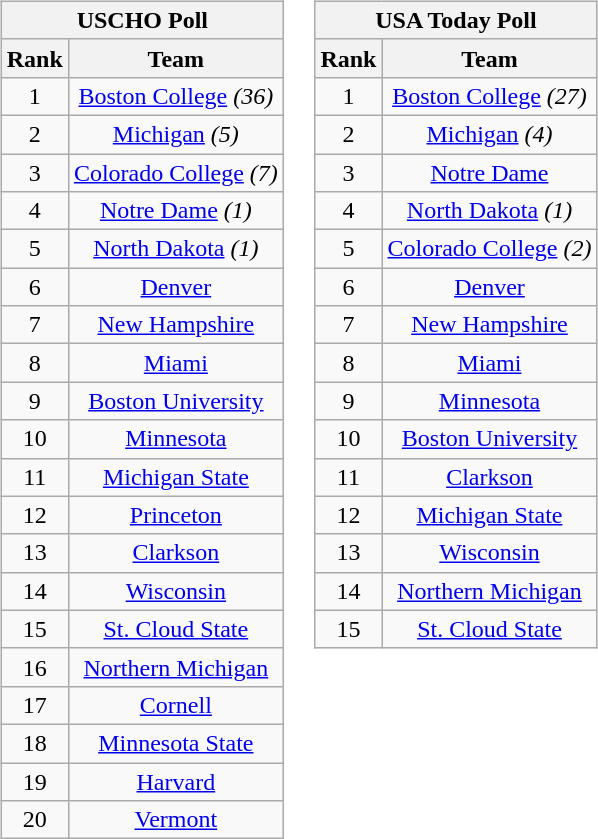<table>
<tr style="vertical-align:top;">
<td><br><table class="wikitable" style="text-align:center;">
<tr>
<th colspan=2><strong>USCHO Poll</strong></th>
</tr>
<tr>
<th>Rank</th>
<th>Team</th>
</tr>
<tr>
<td>1</td>
<td><a href='#'>Boston College</a> <em>(36)</em></td>
</tr>
<tr>
<td>2</td>
<td><a href='#'>Michigan</a> <em>(5)</em></td>
</tr>
<tr>
<td>3</td>
<td><a href='#'>Colorado College</a> <em>(7)</em></td>
</tr>
<tr>
<td>4</td>
<td><a href='#'>Notre Dame</a> <em>(1)</em></td>
</tr>
<tr>
<td>5</td>
<td><a href='#'>North Dakota</a> <em>(1)</em></td>
</tr>
<tr>
<td>6</td>
<td><a href='#'>Denver</a></td>
</tr>
<tr>
<td>7</td>
<td><a href='#'>New Hampshire</a></td>
</tr>
<tr>
<td>8</td>
<td><a href='#'>Miami</a></td>
</tr>
<tr>
<td>9</td>
<td><a href='#'>Boston University</a></td>
</tr>
<tr>
<td>10</td>
<td><a href='#'>Minnesota</a></td>
</tr>
<tr>
<td>11</td>
<td><a href='#'>Michigan State</a></td>
</tr>
<tr>
<td>12</td>
<td><a href='#'>Princeton</a></td>
</tr>
<tr>
<td>13</td>
<td><a href='#'>Clarkson</a></td>
</tr>
<tr>
<td>14</td>
<td><a href='#'>Wisconsin</a></td>
</tr>
<tr>
<td>15</td>
<td><a href='#'>St. Cloud State</a></td>
</tr>
<tr>
<td>16</td>
<td><a href='#'>Northern Michigan</a></td>
</tr>
<tr>
<td>17</td>
<td><a href='#'>Cornell</a></td>
</tr>
<tr>
<td>18</td>
<td><a href='#'>Minnesota State</a></td>
</tr>
<tr>
<td>19</td>
<td><a href='#'>Harvard</a></td>
</tr>
<tr>
<td>20</td>
<td><a href='#'>Vermont</a></td>
</tr>
</table>
</td>
<td><br><table class="wikitable" style="text-align:center;">
<tr>
<th colspan=2><strong>USA Today Poll</strong></th>
</tr>
<tr>
<th>Rank</th>
<th>Team</th>
</tr>
<tr>
<td>1</td>
<td><a href='#'>Boston College</a> <em>(27)</em></td>
</tr>
<tr>
<td>2</td>
<td><a href='#'>Michigan</a> <em>(4)</em></td>
</tr>
<tr>
<td>3</td>
<td><a href='#'>Notre Dame</a></td>
</tr>
<tr>
<td>4</td>
<td><a href='#'>North Dakota</a> <em>(1)</em></td>
</tr>
<tr>
<td>5</td>
<td><a href='#'>Colorado College</a> <em>(2)</em></td>
</tr>
<tr>
<td>6</td>
<td><a href='#'>Denver</a></td>
</tr>
<tr>
<td>7</td>
<td><a href='#'>New Hampshire</a></td>
</tr>
<tr>
<td>8</td>
<td><a href='#'>Miami</a></td>
</tr>
<tr>
<td>9</td>
<td><a href='#'>Minnesota</a></td>
</tr>
<tr>
<td>10</td>
<td><a href='#'>Boston University</a></td>
</tr>
<tr>
<td>11</td>
<td><a href='#'>Clarkson</a></td>
</tr>
<tr>
<td>12</td>
<td><a href='#'>Michigan State</a></td>
</tr>
<tr>
<td>13</td>
<td><a href='#'>Wisconsin</a></td>
</tr>
<tr>
<td>14</td>
<td><a href='#'>Northern Michigan</a></td>
</tr>
<tr>
<td>15</td>
<td><a href='#'>St. Cloud State</a></td>
</tr>
</table>
</td>
</tr>
</table>
